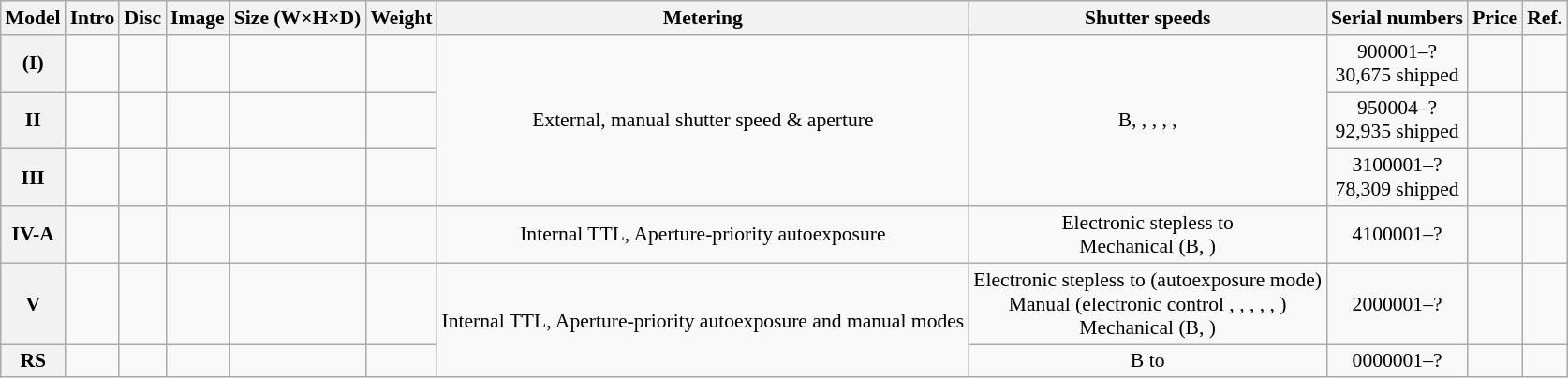<table class="wikitable sortable" style="font-size:90%;text-align:center;">
<tr>
<th>Model</th>
<th>Intro</th>
<th>Disc</th>
<th>Image</th>
<th>Size (W×H×D)</th>
<th>Weight</th>
<th>Metering</th>
<th>Shutter speeds</th>
<th>Serial numbers</th>
<th>Price</th>
<th>Ref.</th>
</tr>
<tr>
<th>(I)</th>
<td></td>
<td></td>
<td></td>
<td></td>
<td></td>
<td rowspan=3>External, manual shutter speed & aperture</td>
<td rowspan=3>B, , , , , </td>
<td>900001–?<br>30,675 shipped</td>
<td></td>
<td></td>
</tr>
<tr>
<th>II</th>
<td></td>
<td></td>
<td></td>
<td></td>
<td></td>
<td>950004–?<br>92,935 shipped</td>
<td></td>
<td></td>
</tr>
<tr>
<th>III</th>
<td></td>
<td></td>
<td></td>
<td></td>
<td></td>
<td>3100001–?<br>78,309 shipped</td>
<td></td>
<td></td>
</tr>
<tr>
<th>IV-A</th>
<td></td>
<td></td>
<td></td>
<td></td>
<td></td>
<td>Internal TTL, Aperture-priority autoexposure</td>
<td>Electronic stepless  to <br>Mechanical (B, )</td>
<td>4100001–?</td>
<td></td>
<td></td>
</tr>
<tr>
<th>V</th>
<td></td>
<td></td>
<td></td>
<td></td>
<td></td>
<td rowspan=2>Internal TTL, Aperture-priority autoexposure and manual modes</td>
<td>Electronic stepless  to  (autoexposure mode)<br>Manual (electronic control , , , , , )<br>Mechanical (B, )</td>
<td>2000001–?</td>
<td></td>
<td></td>
</tr>
<tr>
<th>RS</th>
<td></td>
<td></td>
<td></td>
<td></td>
<td></td>
<td>B to </td>
<td>0000001–?</td>
<td></td>
<td></td>
</tr>
</table>
